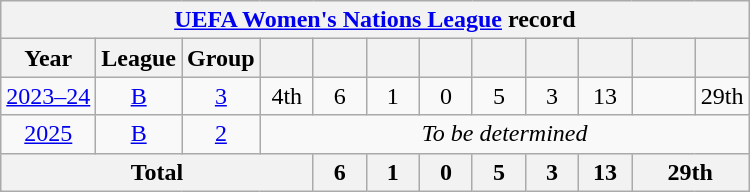<table class="wikitable" style="text-align: center;">
<tr>
<th colspan=13><a href='#'>UEFA Women's Nations League</a> record</th>
</tr>
<tr>
<th>Year</th>
<th>League</th>
<th>Group</th>
<th width=28></th>
<th width=28></th>
<th width=28></th>
<th width=28></th>
<th width=28></th>
<th width=28></th>
<th width=28></th>
<th width=35></th>
<th width=28></th>
</tr>
<tr>
<td><a href='#'>2023–24</a></td>
<td><a href='#'>B</a></td>
<td><a href='#'>3</a></td>
<td>4th</td>
<td>6</td>
<td>1</td>
<td>0</td>
<td>5</td>
<td>3</td>
<td>13</td>
<td></td>
<td>29th</td>
</tr>
<tr>
<td><a href='#'>2025</a></td>
<td><a href='#'>B</a></td>
<td><a href='#'>2</a></td>
<td colspan=9><em>To be determined</em></td>
</tr>
<tr>
<th colspan=4>Total</th>
<th>6</th>
<th>1</th>
<th>0</th>
<th>5</th>
<th>3</th>
<th>13</th>
<th colspan=2>29th</th>
</tr>
</table>
